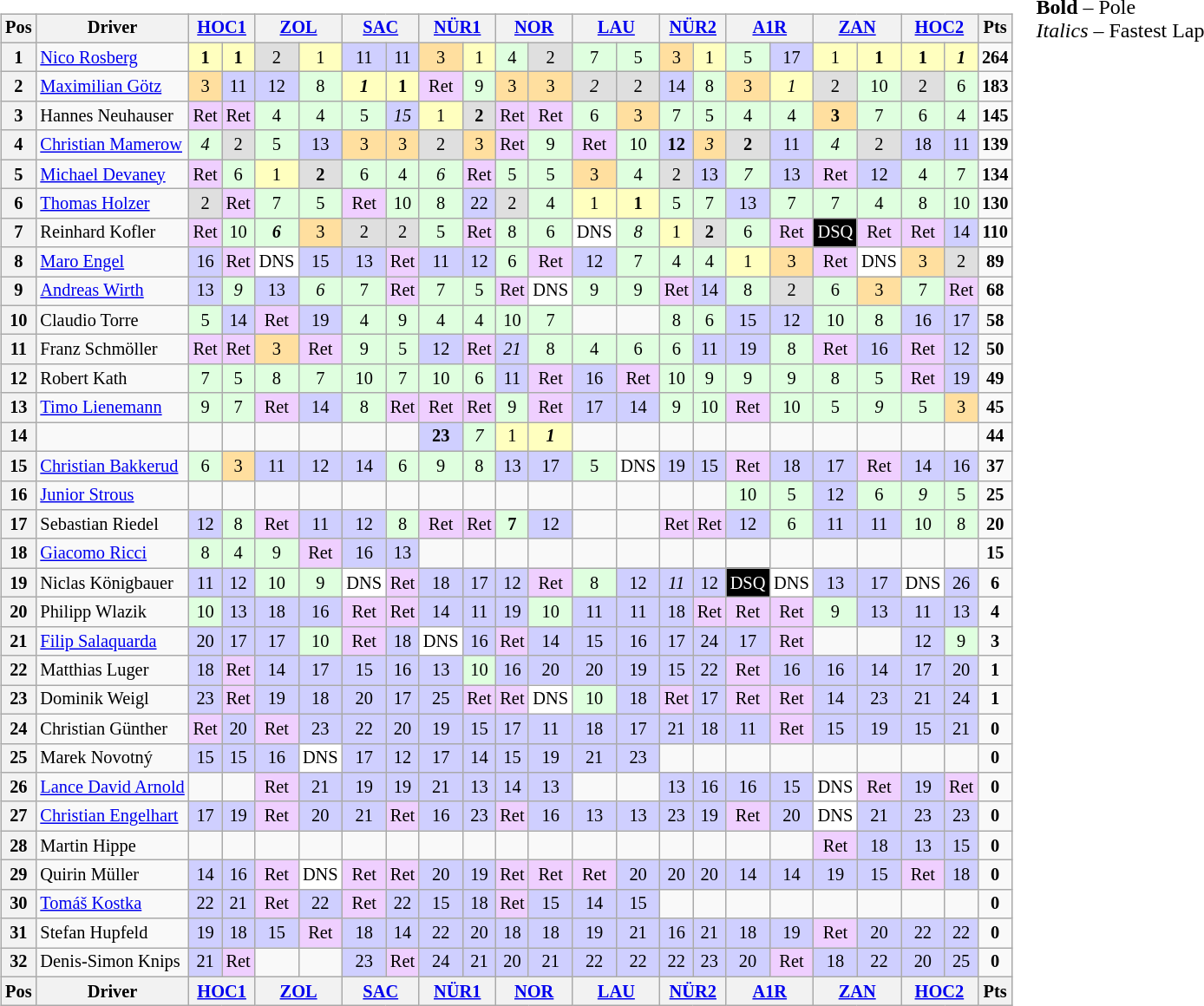<table>
<tr>
<td><br><table class="wikitable" style="font-size: 85%; text-align:center">
<tr valign="top">
<th valign="middle">Pos</th>
<th valign="middle">Driver</th>
<th colspan=2><a href='#'>HOC1</a><br></th>
<th colspan=2><a href='#'>ZOL</a><br></th>
<th colspan=2><a href='#'>SAC</a><br></th>
<th colspan=2><a href='#'>NÜR1</a><br></th>
<th colspan=2><a href='#'>NOR</a><br></th>
<th colspan=2><a href='#'>LAU</a><br></th>
<th colspan=2><a href='#'>NÜR2</a><br></th>
<th colspan=2><a href='#'>A1R</a><br></th>
<th colspan=2><a href='#'>ZAN</a><br></th>
<th colspan=2><a href='#'>HOC2</a><br></th>
<th valign="middle">Pts</th>
</tr>
<tr>
<th>1</th>
<td align=left> <a href='#'>Nico Rosberg</a></td>
<td style="background:#ffffbf;"><strong>1</strong></td>
<td style="background:#ffffbf;"><strong>1</strong></td>
<td style="background:#DFDFDF;">2</td>
<td style="background:#ffffbf;">1</td>
<td style="background:#CFCFFF;">11</td>
<td style="background:#CFCFFF;">11</td>
<td style="background:#ffdf9f;">3</td>
<td style="background:#ffffbf;">1</td>
<td style="background:#DFFFDF;">4</td>
<td style="background:#DFDFDF;">2</td>
<td style="background:#DFFFDF;">7</td>
<td style="background:#DFFFDF;">5</td>
<td style="background:#ffdf9f;">3</td>
<td style="background:#ffffbf;">1</td>
<td style="background:#DFFFDF;">5</td>
<td style="background:#CFCFFF;">17</td>
<td style="background:#ffffbf;">1</td>
<td style="background:#ffffbf;"><strong>1</strong></td>
<td style="background:#ffffbf;"><strong>1</strong></td>
<td style="background:#ffffbf;"><strong><em>1</em></strong></td>
<td><strong>264</strong></td>
</tr>
<tr>
<th>2</th>
<td align=left> <a href='#'>Maximilian Götz</a></td>
<td style="background:#ffdf9f;">3</td>
<td style="background:#cfcfff;">11</td>
<td style="background:#cfcfff;">12</td>
<td style="background:#DFFFDF;">8</td>
<td style="background:#ffffbf;"><strong><em>1</em></strong></td>
<td style="background:#ffffbf;"><strong>1</strong></td>
<td style="background:#efcfff;">Ret</td>
<td style="background:#DFFFDF;">9</td>
<td style="background:#ffdf9f;">3</td>
<td style="background:#ffdf9f;">3</td>
<td style="background:#DFDFDF;"><em>2</em></td>
<td style="background:#DFDFDF;">2</td>
<td style="background:#cfcfff;">14</td>
<td style="background:#DFFFDF;">8</td>
<td style="background:#ffdf9f;">3</td>
<td style="background:#ffffbf;"><em>1</em></td>
<td style="background:#DFDFDF;">2</td>
<td style="background:#DFFFDF;">10</td>
<td style="background:#DFDFDF;">2</td>
<td style="background:#DFFFDF;">6</td>
<td><strong>183</strong></td>
</tr>
<tr>
<th>3</th>
<td align=left> Hannes Neuhauser</td>
<td style="background:#efcfff;">Ret</td>
<td style="background:#efcfff;">Ret</td>
<td style="background:#DFFFDF;">4</td>
<td style="background:#DFFFDF;">4</td>
<td style="background:#DFFFDF;">5</td>
<td style="background:#cfcfff;"><em>15</em></td>
<td style="background:#ffffbf;">1</td>
<td style="background:#DFDFDF;"><strong>2</strong></td>
<td style="background:#efcfff;">Ret</td>
<td style="background:#efcfff;">Ret</td>
<td style="background:#DFFFDF;">6</td>
<td style="background:#ffdf9f;">3</td>
<td style="background:#DFFFDF;">7</td>
<td style="background:#DFFFDF;">5</td>
<td style="background:#DFFFDF;">4</td>
<td style="background:#DFFFDF;">4</td>
<td style="background:#ffdf9f;"><strong>3</strong></td>
<td style="background:#DFFFDF;">7</td>
<td style="background:#DFFFDF;">6</td>
<td style="background:#DFFFDF;">4</td>
<td><strong>145</strong></td>
</tr>
<tr>
<th>4</th>
<td align=left> <a href='#'>Christian Mamerow</a></td>
<td style="background:#DFFFDF;"><em>4</em></td>
<td style="background:#DFDFDF;">2</td>
<td style="background:#DFFFDF;">5</td>
<td style="background:#cfcfff;">13</td>
<td style="background:#ffdf9f;">3</td>
<td style="background:#ffdf9f;">3</td>
<td style="background:#DFDFDF;">2</td>
<td style="background:#ffdf9f;">3</td>
<td style="background:#efcfff;">Ret</td>
<td style="background:#DFFFDF;">9</td>
<td style="background:#efcfff;">Ret</td>
<td style="background:#DFFFDF;">10</td>
<td style="background:#cfcfff;"><strong>12</strong></td>
<td style="background:#ffdf9f;"><em>3</em></td>
<td style="background:#DFDFDF;"><strong>2</strong></td>
<td style="background:#cfcfff;">11</td>
<td style="background:#DFFFDF;"><em>4</em></td>
<td style="background:#DFDFDF;">2</td>
<td style="background:#cfcfff;">18</td>
<td style="background:#cfcfff;">11</td>
<td><strong>139</strong></td>
</tr>
<tr>
<th>5</th>
<td align=left> <a href='#'>Michael Devaney</a></td>
<td style="background:#efcfff;">Ret</td>
<td style="background:#DFFFDF;">6</td>
<td style="background:#ffffbf;">1</td>
<td style="background:#DFDFDF;"><strong>2</strong></td>
<td style="background:#DFFFDF;">6</td>
<td style="background:#DFFFDF;">4</td>
<td style="background:#DFFFDF;"><em>6</em></td>
<td style="background:#efcfff;">Ret</td>
<td style="background:#DFFFDF;">5</td>
<td style="background:#DFFFDF;">5</td>
<td style="background:#ffdf9f;">3</td>
<td style="background:#DFFFDF;">4</td>
<td style="background:#DFDFDF;">2</td>
<td style="background:#cfcfff;">13</td>
<td style="background:#DFFFDF;"><em>7</em></td>
<td style="background:#cfcfff;">13</td>
<td style="background:#efcfff;">Ret</td>
<td style="background:#cfcfff;">12</td>
<td style="background:#DFFFDF;">4</td>
<td style="background:#DFFFDF;">7</td>
<td><strong>134</strong></td>
</tr>
<tr>
<th>6</th>
<td align=left> <a href='#'>Thomas Holzer</a></td>
<td style="background:#DFDFDF;">2</td>
<td style="background:#efcfff;">Ret</td>
<td style="background:#DFFFDF;">7</td>
<td style="background:#DFFFDF;">5</td>
<td style="background:#efcfff;">Ret</td>
<td style="background:#DFFFDF;">10</td>
<td style="background:#DFFFDF;">8</td>
<td style="background:#cfcfff;">22</td>
<td style="background:#DFDFDF;">2</td>
<td style="background:#DFFFDF;">4</td>
<td style="background:#ffffbf;">1</td>
<td style="background:#ffffbf;"><strong>1</strong></td>
<td style="background:#DFFFDF;">5</td>
<td style="background:#DFFFDF;">7</td>
<td style="background:#cfcfff;">13</td>
<td style="background:#DFFFDF;">7</td>
<td style="background:#DFFFDF;">7</td>
<td style="background:#DFFFDF;">4</td>
<td style="background:#DFFFDF;">8</td>
<td style="background:#DFFFDF;">10</td>
<td><strong>130</strong></td>
</tr>
<tr>
<th>7</th>
<td align=left> Reinhard Kofler</td>
<td style="background:#efcfff;">Ret</td>
<td style="background:#DFFFDF;">10</td>
<td style="background:#DFFFDF;"><strong><em>6</em></strong></td>
<td style="background:#ffdf9f;">3</td>
<td style="background:#DFDFDF;">2</td>
<td style="background:#DFDFDF;">2</td>
<td style="background:#DFFFDF;">5</td>
<td style="background:#efcfff;">Ret</td>
<td style="background:#DFFFDF;">8</td>
<td style="background:#DFFFDF;">6</td>
<td style="background:#FFFFFF;">DNS</td>
<td style="background:#DFFFDF;"><em>8</em></td>
<td style="background:#ffffbf;">1</td>
<td style="background:#DFDFDF;"><strong>2</strong></td>
<td style="background:#DFFFDF;">6</td>
<td style="background:#efcfff;">Ret</td>
<td style="background:#000000; color:white">DSQ</td>
<td style="background:#efcfff;">Ret</td>
<td style="background:#efcfff;">Ret</td>
<td style="background:#cfcfff;">14</td>
<td><strong>110</strong></td>
</tr>
<tr>
<th>8</th>
<td align=left> <a href='#'>Maro Engel</a></td>
<td style="background:#cfcfff;">16</td>
<td style="background:#efcfff;">Ret</td>
<td style="background:#FFFFFF;">DNS</td>
<td style="background:#cfcfff;">15</td>
<td style="background:#cfcfff;">13</td>
<td style="background:#efcfff;">Ret</td>
<td style="background:#cfcfff;">11</td>
<td style="background:#cfcfff;">12</td>
<td style="background:#DFFFDF;">6</td>
<td style="background:#efcfff;">Ret</td>
<td style="background:#cfcfff;">12</td>
<td style="background:#DFFFDF;">7</td>
<td style="background:#DFFFDF;">4</td>
<td style="background:#DFFFDF;">4</td>
<td style="background:#ffffbf;">1</td>
<td style="background:#ffdf9f;">3</td>
<td style="background:#efcfff;">Ret</td>
<td style="background:#FFFFFF;">DNS</td>
<td style="background:#ffdf9f;">3</td>
<td style="background:#DFDFDF;">2</td>
<td><strong>89</strong></td>
</tr>
<tr>
<th>9</th>
<td align=left> <a href='#'>Andreas Wirth</a></td>
<td style="background:#cfcfff;">13</td>
<td style="background:#DFFFDF;"><em>9</em></td>
<td style="background:#cfcfff;">13</td>
<td style="background:#DFFFDF;"><em>6</em></td>
<td style="background:#DFFFDF;">7</td>
<td style="background:#efcfff;">Ret</td>
<td style="background:#DFFFDF;">7</td>
<td style="background:#DFFFDF;">5</td>
<td style="background:#efcfff;">Ret</td>
<td style="background:#FFFFFF;">DNS</td>
<td style="background:#DFFFDF;">9</td>
<td style="background:#DFFFDF;">9</td>
<td style="background:#efcfff;">Ret</td>
<td style="background:#cfcfff;">14</td>
<td style="background:#DFFFDF;">8</td>
<td style="background:#DFDFDF;">2</td>
<td style="background:#DFFFDF;">6</td>
<td style="background:#ffdf9f;">3</td>
<td style="background:#DFFFDF;">7</td>
<td style="background:#efcfff;">Ret</td>
<td><strong>68</strong></td>
</tr>
<tr>
<th>10</th>
<td align=left> Claudio Torre</td>
<td style="background:#DFFFDF;">5</td>
<td style="background:#cfcfff;">14</td>
<td style="background:#efcfff;">Ret</td>
<td style="background:#cfcfff;">19</td>
<td style="background:#DFFFDF;">4</td>
<td style="background:#DFFFDF;">9</td>
<td style="background:#DFFFDF;">4</td>
<td style="background:#DFFFDF;">4</td>
<td style="background:#DFFFDF;">10</td>
<td style="background:#DFFFDF;">7</td>
<td></td>
<td></td>
<td style="background:#DFFFDF;">8</td>
<td style="background:#DFFFDF;">6</td>
<td style="background:#cfcfff;">15</td>
<td style="background:#cfcfff;">12</td>
<td style="background:#DFFFDF;">10</td>
<td style="background:#DFFFDF;">8</td>
<td style="background:#cfcfff;">16</td>
<td style="background:#cfcfff;">17</td>
<td><strong>58</strong></td>
</tr>
<tr>
<th>11</th>
<td align=left> Franz Schmöller</td>
<td style="background:#efcfff;">Ret</td>
<td style="background:#efcfff;">Ret</td>
<td style="background:#ffdf9f;">3</td>
<td style="background:#efcfff;">Ret</td>
<td style="background:#DFFFDF;">9</td>
<td style="background:#DFFFDF;">5</td>
<td style="background:#cfcfff;">12</td>
<td style="background:#efcfff;">Ret</td>
<td style="background:#cfcfff;"><em>21</em></td>
<td style="background:#DFFFDF;">8</td>
<td style="background:#DFFFDF;">4</td>
<td style="background:#DFFFDF;">6</td>
<td style="background:#DFFFDF;">6</td>
<td style="background:#cfcfff;">11</td>
<td style="background:#cfcfff;">19</td>
<td style="background:#DFFFDF;">8</td>
<td style="background:#efcfff;">Ret</td>
<td style="background:#cfcfff;">16</td>
<td style="background:#efcfff;">Ret</td>
<td style="background:#cfcfff;">12</td>
<td><strong>50</strong></td>
</tr>
<tr>
<th>12</th>
<td align=left> Robert Kath</td>
<td style="background:#DFFFDF;">7</td>
<td style="background:#DFFFDF;">5</td>
<td style="background:#DFFFDF;">8</td>
<td style="background:#DFFFDF;">7</td>
<td style="background:#DFFFDF;">10</td>
<td style="background:#DFFFDF;">7</td>
<td style="background:#DFFFDF;">10</td>
<td style="background:#DFFFDF;">6</td>
<td style="background:#cfcfff;">11</td>
<td style="background:#efcfff;">Ret</td>
<td style="background:#cfcfff;">16</td>
<td style="background:#efcfff;">Ret</td>
<td style="background:#DFFFDF;">10</td>
<td style="background:#DFFFDF;">9</td>
<td style="background:#DFFFDF;">9</td>
<td style="background:#DFFFDF;">9</td>
<td style="background:#DFFFDF;">8</td>
<td style="background:#DFFFDF;">5</td>
<td style="background:#efcfff;">Ret</td>
<td style="background:#cfcfff;">19</td>
<td><strong>49</strong></td>
</tr>
<tr>
<th>13</th>
<td align=left> <a href='#'>Timo Lienemann</a></td>
<td style="background:#DFFFDF;">9</td>
<td style="background:#DFFFDF;">7</td>
<td style="background:#efcfff;">Ret</td>
<td style="background:#cfcfff;">14</td>
<td style="background:#DFFFDF;">8</td>
<td style="background:#efcfff;">Ret</td>
<td style="background:#efcfff;">Ret</td>
<td style="background:#efcfff;">Ret</td>
<td style="background:#DFFFDF;">9</td>
<td style="background:#efcfff;">Ret</td>
<td style="background:#cfcfff;">17</td>
<td style="background:#cfcfff;">14</td>
<td style="background:#DFFFDF;">9</td>
<td style="background:#DFFFDF;">10</td>
<td style="background:#efcfff;">Ret</td>
<td style="background:#DFFFDF;">10</td>
<td style="background:#DFFFDF;">5</td>
<td style="background:#DFFFDF;"><em>9</em></td>
<td style="background:#DFFFDF;">5</td>
<td style="background:#ffdf9f;">3</td>
<td><strong>45</strong></td>
</tr>
<tr>
<th>14</th>
<td align=left></td>
<td></td>
<td></td>
<td></td>
<td></td>
<td></td>
<td></td>
<td style="background:#cfcfff;"><strong>23</strong></td>
<td style="background:#DFFFDF;"><em>7</em></td>
<td style="background:#ffffbf;">1</td>
<td style="background:#ffffbf;"><strong><em>1</em></strong></td>
<td></td>
<td></td>
<td></td>
<td></td>
<td></td>
<td></td>
<td></td>
<td></td>
<td></td>
<td></td>
<td><strong>44</strong></td>
</tr>
<tr>
<th>15</th>
<td align=left> <a href='#'>Christian Bakkerud</a></td>
<td style="background:#DFFFDF;">6</td>
<td style="background:#ffdf9f;">3</td>
<td style="background:#cfcfff;">11</td>
<td style="background:#cfcfff;">12</td>
<td style="background:#cfcfff;">14</td>
<td style="background:#DFFFDF;">6</td>
<td style="background:#DFFFDF;">9</td>
<td style="background:#DFFFDF;">8</td>
<td style="background:#cfcfff;">13</td>
<td style="background:#cfcfff;">17</td>
<td style="background:#DFFFDF;">5</td>
<td style="background:#FFFFFF;">DNS</td>
<td style="background:#cfcfff;">19</td>
<td style="background:#cfcfff;">15</td>
<td style="background:#efcfff;">Ret</td>
<td style="background:#cfcfff;">18</td>
<td style="background:#cfcfff;">17</td>
<td style="background:#efcfff;">Ret</td>
<td style="background:#cfcfff;">14</td>
<td style="background:#cfcfff;">16</td>
<td><strong>37</strong></td>
</tr>
<tr>
<th>16</th>
<td align=left> <a href='#'>Junior Strous</a></td>
<td></td>
<td></td>
<td></td>
<td></td>
<td></td>
<td></td>
<td></td>
<td></td>
<td></td>
<td></td>
<td></td>
<td></td>
<td></td>
<td></td>
<td style="background:#DFFFDF;">10</td>
<td style="background:#DFFFDF;">5</td>
<td style="background:#cfcfff;">12</td>
<td style="background:#DFFFDF;">6</td>
<td style="background:#DFFFDF;"><em>9</em></td>
<td style="background:#DFFFDF;">5</td>
<td><strong>25</strong></td>
</tr>
<tr>
<th>17</th>
<td align=left> Sebastian Riedel</td>
<td style="background:#cfcfff;">12</td>
<td style="background:#DFFFDF;">8</td>
<td style="background:#efcfff;">Ret</td>
<td style="background:#cfcfff;">11</td>
<td style="background:#cfcfff;">12</td>
<td style="background:#DFFFDF;">8</td>
<td style="background:#efcfff;">Ret</td>
<td style="background:#efcfff;">Ret</td>
<td style="background:#DFFFDF;"><strong>7</strong></td>
<td style="background:#cfcfff;">12</td>
<td></td>
<td></td>
<td style="background:#efcfff;">Ret</td>
<td style="background:#efcfff;">Ret</td>
<td style="background:#cfcfff;">12</td>
<td style="background:#DFFFDF;">6</td>
<td style="background:#cfcfff;">11</td>
<td style="background:#cfcfff;">11</td>
<td style="background:#DFFFDF;">10</td>
<td style="background:#DFFFDF;">8</td>
<td><strong>20</strong></td>
</tr>
<tr>
<th>18</th>
<td align=left> <a href='#'>Giacomo Ricci</a></td>
<td style="background:#DFFFDF;">8</td>
<td style="background:#DFFFDF;">4</td>
<td style="background:#DFFFDF;">9</td>
<td style="background:#efcfff;">Ret</td>
<td style="background:#cfcfff;">16</td>
<td style="background:#cfcfff;">13</td>
<td></td>
<td></td>
<td></td>
<td></td>
<td></td>
<td></td>
<td></td>
<td></td>
<td></td>
<td></td>
<td></td>
<td></td>
<td></td>
<td></td>
<td><strong>15</strong></td>
</tr>
<tr>
<th>19</th>
<td align=left> Niclas Königbauer</td>
<td style="background:#cfcfff;">11</td>
<td style="background:#cfcfff;">12</td>
<td style="background:#DFFFDF;">10</td>
<td style="background:#DFFFDF;">9</td>
<td style="background:#FFFFFF;">DNS</td>
<td style="background:#efcfff;">Ret</td>
<td style="background:#cfcfff;">18</td>
<td style="background:#cfcfff;">17</td>
<td style="background:#cfcfff;">12</td>
<td style="background:#efcfff;">Ret</td>
<td style="background:#DFFFDF;">8</td>
<td style="background:#cfcfff;">12</td>
<td style="background:#cfcfff;"><em>11</em></td>
<td style="background:#cfcfff;">12</td>
<td style="background:#000000; color:white">DSQ</td>
<td style="background:#FFFFFF;">DNS</td>
<td style="background:#cfcfff;">13</td>
<td style="background:#cfcfff;">17</td>
<td style="background:#FFFFFF;">DNS</td>
<td style="background:#cfcfff;">26</td>
<td><strong>6</strong></td>
</tr>
<tr>
<th>20</th>
<td align=left> Philipp Wlazik</td>
<td style="background:#DFFFDF;">10</td>
<td style="background:#cfcfff;">13</td>
<td style="background:#cfcfff;">18</td>
<td style="background:#cfcfff;">16</td>
<td style="background:#efcfff;">Ret</td>
<td style="background:#efcfff;">Ret</td>
<td style="background:#cfcfff;">14</td>
<td style="background:#cfcfff;">11</td>
<td style="background:#cfcfff;">19</td>
<td style="background:#DFFFDF;">10</td>
<td style="background:#cfcfff;">11</td>
<td style="background:#cfcfff;">11</td>
<td style="background:#cfcfff;">18</td>
<td style="background:#efcfff;">Ret</td>
<td style="background:#efcfff;">Ret</td>
<td style="background:#efcfff;">Ret</td>
<td style="background:#DFFFDF;">9</td>
<td style="background:#cfcfff;">13</td>
<td style="background:#cfcfff;">11</td>
<td style="background:#cfcfff;">13</td>
<td><strong>4</strong></td>
</tr>
<tr>
<th>21</th>
<td align=left> <a href='#'>Filip Salaquarda</a></td>
<td style="background:#cfcfff;">20</td>
<td style="background:#cfcfff;">17</td>
<td style="background:#cfcfff;">17</td>
<td style="background:#DFFFDF;">10</td>
<td style="background:#efcfff;">Ret</td>
<td style="background:#cfcfff;">18</td>
<td style="background:#FFFFFF;">DNS</td>
<td style="background:#cfcfff;">16</td>
<td style="background:#efcfff;">Ret</td>
<td style="background:#cfcfff;">14</td>
<td style="background:#cfcfff;">15</td>
<td style="background:#cfcfff;">16</td>
<td style="background:#cfcfff;">17</td>
<td style="background:#cfcfff;">24</td>
<td style="background:#cfcfff;">17</td>
<td style="background:#efcfff;">Ret</td>
<td></td>
<td></td>
<td style="background:#cfcfff;">12</td>
<td style="background:#DFFFDF;">9</td>
<td><strong>3</strong></td>
</tr>
<tr>
<th>22</th>
<td align=left> Matthias Luger</td>
<td style="background:#cfcfff;">18</td>
<td style="background:#efcfff;">Ret</td>
<td style="background:#cfcfff;">14</td>
<td style="background:#cfcfff;">17</td>
<td style="background:#cfcfff;">15</td>
<td style="background:#cfcfff;">16</td>
<td style="background:#cfcfff;">13</td>
<td style="background:#DFFFDF;">10</td>
<td style="background:#cfcfff;">16</td>
<td style="background:#cfcfff;">20</td>
<td style="background:#cfcfff;">20</td>
<td style="background:#cfcfff;">19</td>
<td style="background:#cfcfff;">15</td>
<td style="background:#cfcfff;">22</td>
<td style="background:#efcfff;">Ret</td>
<td style="background:#cfcfff;">16</td>
<td style="background:#cfcfff;">16</td>
<td style="background:#cfcfff;">14</td>
<td style="background:#cfcfff;">17</td>
<td style="background:#cfcfff;">20</td>
<td><strong>1</strong></td>
</tr>
<tr>
<th>23</th>
<td align=left> Dominik Weigl</td>
<td style="background:#cfcfff;">23</td>
<td style="background:#efcfff;">Ret</td>
<td style="background:#cfcfff;">19</td>
<td style="background:#cfcfff;">18</td>
<td style="background:#cfcfff;">20</td>
<td style="background:#cfcfff;">17</td>
<td style="background:#cfcfff;">25</td>
<td style="background:#efcfff;">Ret</td>
<td style="background:#efcfff;">Ret</td>
<td style="background:#FFFFFF;">DNS</td>
<td style="background:#DFFFDF;">10</td>
<td style="background:#cfcfff;">18</td>
<td style="background:#efcfff;">Ret</td>
<td style="background:#cfcfff;">17</td>
<td style="background:#efcfff;">Ret</td>
<td style="background:#efcfff;">Ret</td>
<td style="background:#cfcfff;">14</td>
<td style="background:#cfcfff;">23</td>
<td style="background:#cfcfff;">21</td>
<td style="background:#cfcfff;">24</td>
<td><strong>1</strong></td>
</tr>
<tr>
<th>24</th>
<td align=left> Christian Günther</td>
<td style="background:#efcfff;">Ret</td>
<td style="background:#cfcfff;">20</td>
<td style="background:#efcfff;">Ret</td>
<td style="background:#cfcfff;">23</td>
<td style="background:#cfcfff;">22</td>
<td style="background:#cfcfff;">20</td>
<td style="background:#cfcfff;">19</td>
<td style="background:#cfcfff;">15</td>
<td style="background:#cfcfff;">17</td>
<td style="background:#cfcfff;">11</td>
<td style="background:#cfcfff;">18</td>
<td style="background:#cfcfff;">17</td>
<td style="background:#cfcfff;">21</td>
<td style="background:#cfcfff;">18</td>
<td style="background:#cfcfff;">11</td>
<td style="background:#efcfff;">Ret</td>
<td style="background:#cfcfff;">15</td>
<td style="background:#cfcfff;">19</td>
<td style="background:#cfcfff;">15</td>
<td style="background:#cfcfff;">21</td>
<td><strong>0</strong></td>
</tr>
<tr>
<th>25</th>
<td align=left> Marek Novotný</td>
<td style="background:#cfcfff;">15</td>
<td style="background:#cfcfff;">15</td>
<td style="background:#cfcfff;">16</td>
<td style="background:#ffffff;">DNS</td>
<td style="background:#cfcfff;">17</td>
<td style="background:#cfcfff;">12</td>
<td style="background:#cfcfff;">17</td>
<td style="background:#cfcfff;">14</td>
<td style="background:#cfcfff;">15</td>
<td style="background:#cfcfff;">19</td>
<td style="background:#cfcfff;">21</td>
<td style="background:#cfcfff;">23</td>
<td></td>
<td></td>
<td></td>
<td></td>
<td></td>
<td></td>
<td></td>
<td></td>
<td><strong>0</strong></td>
</tr>
<tr>
<th>26</th>
<td align=left> <a href='#'>Lance David Arnold</a></td>
<td></td>
<td></td>
<td style="background:#efcfff;">Ret</td>
<td style="background:#cfcfff;">21</td>
<td style="background:#cfcfff;">19</td>
<td style="background:#cfcfff;">19</td>
<td style="background:#cfcfff;">21</td>
<td style="background:#cfcfff;">13</td>
<td style="background:#cfcfff;">14</td>
<td style="background:#cfcfff;">13</td>
<td></td>
<td></td>
<td style="background:#cfcfff;">13</td>
<td style="background:#cfcfff;">16</td>
<td style="background:#cfcfff;">16</td>
<td style="background:#cfcfff;">15</td>
<td style="background:#ffffff;">DNS</td>
<td style="background:#efcfff;">Ret</td>
<td style="background:#cfcfff;">19</td>
<td style="background:#efcfff;">Ret</td>
<td><strong>0</strong></td>
</tr>
<tr>
<th>27</th>
<td align=left> <a href='#'>Christian Engelhart</a></td>
<td style="background:#cfcfff;">17</td>
<td style="background:#cfcfff;">19</td>
<td style="background:#efcfff;">Ret</td>
<td style="background:#cfcfff;">20</td>
<td style="background:#cfcfff;">21</td>
<td style="background:#efcfff;">Ret</td>
<td style="background:#cfcfff;">16</td>
<td style="background:#cfcfff;">23</td>
<td style="background:#efcfff;">Ret</td>
<td style="background:#cfcfff;">16</td>
<td style="background:#cfcfff;">13</td>
<td style="background:#cfcfff;">13</td>
<td style="background:#cfcfff;">23</td>
<td style="background:#cfcfff;">19</td>
<td style="background:#efcfff;">Ret</td>
<td style="background:#cfcfff;">20</td>
<td style="background:#ffffff;">DNS</td>
<td style="background:#cfcfff;">21</td>
<td style="background:#cfcfff;">23</td>
<td style="background:#cfcfff;">23</td>
<td><strong>0</strong></td>
</tr>
<tr>
<th>28</th>
<td align=left> Martin Hippe</td>
<td></td>
<td></td>
<td></td>
<td></td>
<td></td>
<td></td>
<td></td>
<td></td>
<td></td>
<td></td>
<td></td>
<td></td>
<td></td>
<td></td>
<td></td>
<td></td>
<td style="background:#efcfff;">Ret</td>
<td style="background:#cfcfff;">18</td>
<td style="background:#cfcfff;">13</td>
<td style="background:#cfcfff;">15</td>
<td><strong>0</strong></td>
</tr>
<tr>
<th>29</th>
<td align=left> Quirin Müller</td>
<td style="background:#cfcfff;">14</td>
<td style="background:#cfcfff;">16</td>
<td style="background:#efcfff;">Ret</td>
<td style="background:#ffffff;">DNS</td>
<td style="background:#efcfff;">Ret</td>
<td style="background:#efcfff;">Ret</td>
<td style="background:#cfcfff;">20</td>
<td style="background:#cfcfff;">19</td>
<td style="background:#efcfff;">Ret</td>
<td style="background:#efcfff;">Ret</td>
<td style="background:#efcfff;">Ret</td>
<td style="background:#cfcfff;">20</td>
<td style="background:#cfcfff;">20</td>
<td style="background:#cfcfff;">20</td>
<td style="background:#cfcfff;">14</td>
<td style="background:#cfcfff;">14</td>
<td style="background:#cfcfff;">19</td>
<td style="background:#cfcfff;">15</td>
<td style="background:#efcfff;">Ret</td>
<td style="background:#cfcfff;">18</td>
<td><strong>0</strong></td>
</tr>
<tr>
<th>30</th>
<td align=left> <a href='#'>Tomáš Kostka</a></td>
<td style="background:#cfcfff;">22</td>
<td style="background:#cfcfff;">21</td>
<td style="background:#efcfff;">Ret</td>
<td style="background:#cfcfff;">22</td>
<td style="background:#efcfff;">Ret</td>
<td style="background:#cfcfff;">22</td>
<td style="background:#cfcfff;">15</td>
<td style="background:#cfcfff;">18</td>
<td style="background:#efcfff;">Ret</td>
<td style="background:#cfcfff;">15</td>
<td style="background:#cfcfff;">14</td>
<td style="background:#cfcfff;">15</td>
<td></td>
<td></td>
<td></td>
<td></td>
<td></td>
<td></td>
<td></td>
<td></td>
<td><strong>0</strong></td>
</tr>
<tr>
<th>31</th>
<td align=left> Stefan Hupfeld</td>
<td style="background:#cfcfff;">19</td>
<td style="background:#cfcfff;">18</td>
<td style="background:#cfcfff;">15</td>
<td style="background:#efcfff;">Ret</td>
<td style="background:#cfcfff;">18</td>
<td style="background:#cfcfff;">14</td>
<td style="background:#cfcfff;">22</td>
<td style="background:#cfcfff;">20</td>
<td style="background:#cfcfff;">18</td>
<td style="background:#cfcfff;">18</td>
<td style="background:#cfcfff;">19</td>
<td style="background:#cfcfff;">21</td>
<td style="background:#cfcfff;">16</td>
<td style="background:#cfcfff;">21</td>
<td style="background:#cfcfff;">18</td>
<td style="background:#cfcfff;">19</td>
<td style="background:#efcfff;">Ret</td>
<td style="background:#cfcfff;">20</td>
<td style="background:#cfcfff;">22</td>
<td style="background:#cfcfff;">22</td>
<td><strong>0</strong></td>
</tr>
<tr>
<th>32</th>
<td align=left> Denis-Simon Knips</td>
<td style="background:#cfcfff;">21</td>
<td style="background:#efcfff;">Ret</td>
<td></td>
<td></td>
<td style="background:#cfcfff;">23</td>
<td style="background:#efcfff;">Ret</td>
<td style="background:#cfcfff;">24</td>
<td style="background:#cfcfff;">21</td>
<td style="background:#cfcfff;">20</td>
<td style="background:#cfcfff;">21</td>
<td style="background:#cfcfff;">22</td>
<td style="background:#cfcfff;">22</td>
<td style="background:#cfcfff;">22</td>
<td style="background:#cfcfff;">23</td>
<td style="background:#cfcfff;">20</td>
<td style="background:#efcfff;">Ret</td>
<td style="background:#cfcfff;">18</td>
<td style="background:#cfcfff;">22</td>
<td style="background:#cfcfff;">20</td>
<td style="background:#cfcfff;">25</td>
<td><strong>0</strong></td>
</tr>
<tr valign="top">
<th valign="middle">Pos</th>
<th valign="middle">Driver</th>
<th colspan=2><a href='#'>HOC1</a><br></th>
<th colspan=2><a href='#'>ZOL</a><br></th>
<th colspan=2><a href='#'>SAC</a><br></th>
<th colspan=2><a href='#'>NÜR1</a><br></th>
<th colspan=2><a href='#'>NOR</a><br></th>
<th colspan=2><a href='#'>LAU</a><br></th>
<th colspan=2><a href='#'>NÜR2</a><br></th>
<th colspan=2><a href='#'>A1R</a><br></th>
<th colspan=2><a href='#'>ZAN</a><br></th>
<th colspan=2><a href='#'>HOC2</a><br></th>
<th valign="middle">Pts</th>
</tr>
</table>
</td>
<td valign="top"><br>
<span><strong>Bold</strong> – Pole<br>
<em>Italics</em> – Fastest Lap</span></td>
</tr>
</table>
